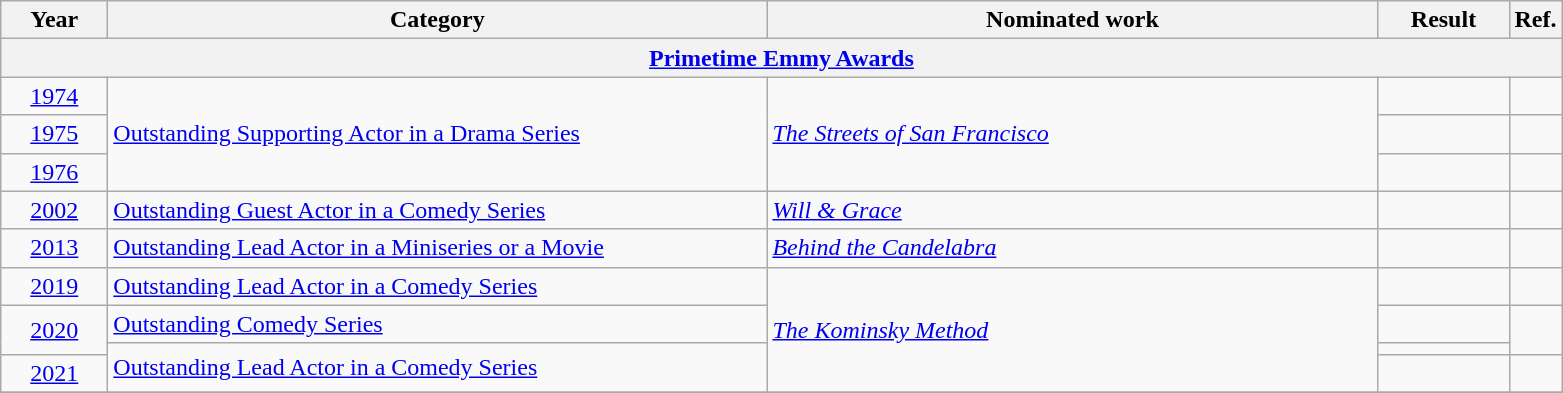<table class=wikitable>
<tr>
<th scope="col" style="width:4em;">Year</th>
<th scope="col" style="width:27em;">Category</th>
<th scope="col" style="width:25em;">Nominated work</th>
<th scope="col" style="width:5em;">Result</th>
<th>Ref.</th>
</tr>
<tr>
<th colspan=5><a href='#'>Primetime Emmy Awards</a></th>
</tr>
<tr>
<td style="text-align:center;"><a href='#'>1974</a></td>
<td rowspan="3"><a href='#'>Outstanding Supporting Actor in a Drama Series</a></td>
<td rowspan="3"><em><a href='#'>The Streets of San Francisco</a></em></td>
<td></td>
<td style="text-align:center;"></td>
</tr>
<tr>
<td style="text-align:center;"><a href='#'>1975</a></td>
<td></td>
<td style="text-align:center;"></td>
</tr>
<tr>
<td style="text-align:center;"><a href='#'>1976</a></td>
<td></td>
<td style="text-align:center;"></td>
</tr>
<tr>
<td style="text-align:center;"><a href='#'>2002</a></td>
<td><a href='#'>Outstanding Guest Actor in a Comedy Series</a></td>
<td><em><a href='#'>Will & Grace</a></em></td>
<td></td>
<td style="text-align:center;"></td>
</tr>
<tr>
<td style="text-align:center;"><a href='#'>2013</a></td>
<td><a href='#'>Outstanding Lead Actor in a Miniseries or a Movie</a></td>
<td><em><a href='#'>Behind the Candelabra</a></em></td>
<td></td>
<td style="text-align:center;"></td>
</tr>
<tr>
<td style="text-align:center;"><a href='#'>2019</a></td>
<td><a href='#'>Outstanding Lead Actor in a Comedy Series</a></td>
<td rowspan="4"><em><a href='#'>The Kominsky Method</a></em></td>
<td></td>
<td style="text-align:center;"></td>
</tr>
<tr>
<td style="text-align:center;", rowspan="2"><a href='#'>2020</a></td>
<td><a href='#'>Outstanding Comedy Series</a></td>
<td></td>
<td style="text-align:center;", rowspan=2></td>
</tr>
<tr>
<td rowspan="2"><a href='#'>Outstanding Lead Actor in a Comedy Series</a></td>
<td></td>
</tr>
<tr>
<td style="text-align:center;"><a href='#'>2021</a></td>
<td></td>
<td style="text-align:center;"></td>
</tr>
<tr>
</tr>
</table>
